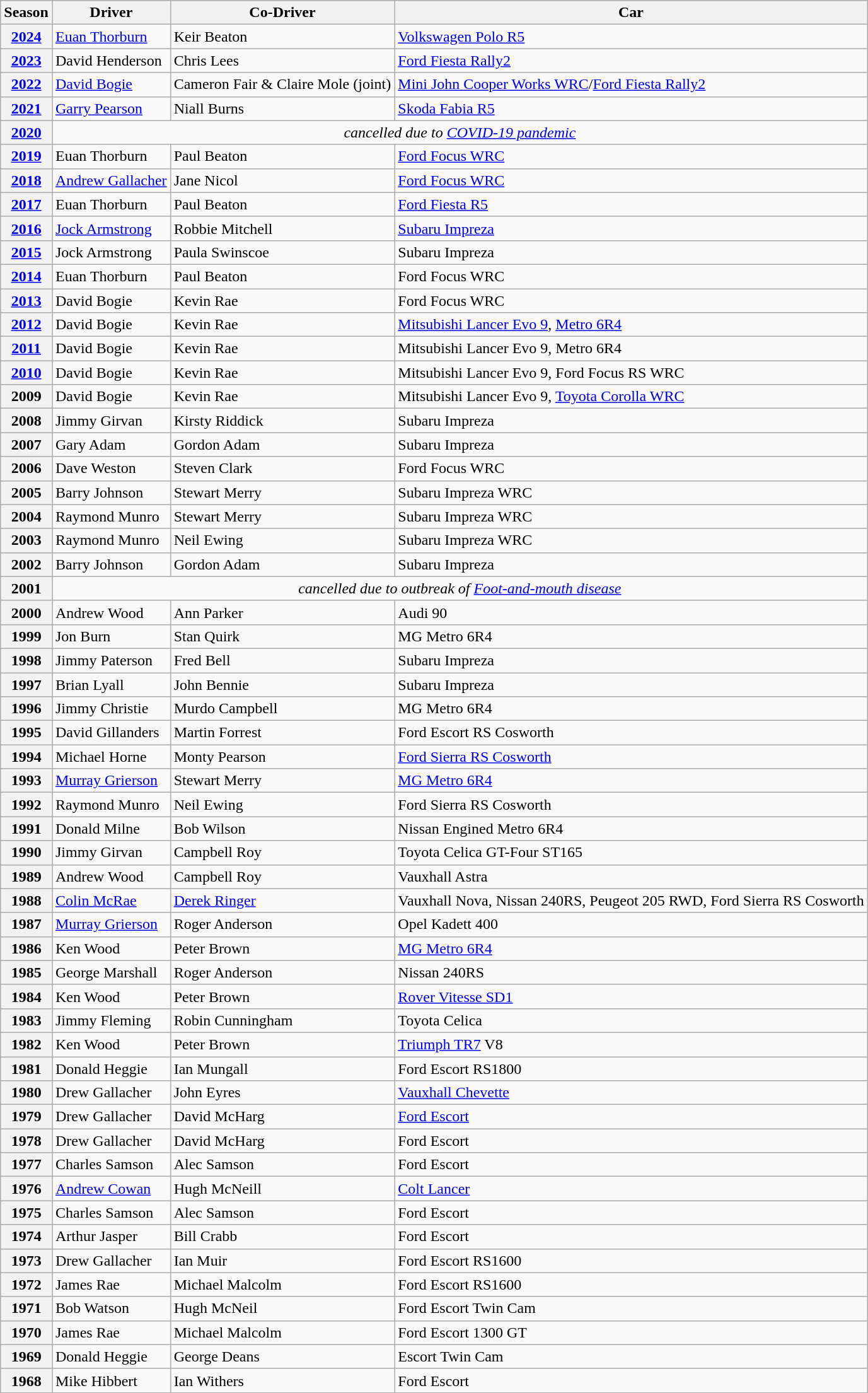<table class="wikitable">
<tr>
<th>Season</th>
<th>Driver</th>
<th>Co-Driver</th>
<th>Car</th>
</tr>
<tr>
<th><a href='#'>2024</a></th>
<td><a href='#'>Euan Thorburn</a></td>
<td>Keir Beaton</td>
<td><a href='#'>Volkswagen Polo R5</a></td>
</tr>
<tr>
<th><a href='#'>2023</a></th>
<td>David Henderson</td>
<td>Chris Lees</td>
<td><a href='#'>Ford Fiesta Rally2</a></td>
</tr>
<tr>
<th><a href='#'>2022</a></th>
<td><a href='#'>David Bogie</a></td>
<td>Cameron Fair & Claire Mole (joint)</td>
<td><a href='#'>Mini John Cooper Works WRC</a>/<a href='#'>Ford Fiesta Rally2</a></td>
</tr>
<tr>
<th><a href='#'>2021</a></th>
<td><a href='#'>Garry Pearson</a></td>
<td>Niall Burns</td>
<td><a href='#'>Skoda Fabia R5</a></td>
</tr>
<tr>
<th><a href='#'>2020</a></th>
<td colspan=3 align=center><em>cancelled due to <a href='#'>COVID-19 pandemic</a></em></td>
</tr>
<tr>
<th><a href='#'>2019</a></th>
<td>Euan Thorburn</td>
<td>Paul Beaton</td>
<td><a href='#'>Ford Focus WRC</a></td>
</tr>
<tr>
<th><a href='#'>2018</a></th>
<td><a href='#'>Andrew Gallacher</a></td>
<td>Jane Nicol</td>
<td><a href='#'>Ford Focus WRC</a></td>
</tr>
<tr>
<th><a href='#'>2017</a></th>
<td>Euan Thorburn</td>
<td>Paul Beaton</td>
<td><a href='#'>Ford Fiesta R5</a></td>
</tr>
<tr>
<th><a href='#'>2016</a></th>
<td><a href='#'>Jock Armstrong</a></td>
<td>Robbie Mitchell</td>
<td><a href='#'>Subaru Impreza</a></td>
</tr>
<tr>
<th><a href='#'>2015</a></th>
<td>Jock Armstrong</td>
<td>Paula Swinscoe</td>
<td>Subaru Impreza</td>
</tr>
<tr>
<th><a href='#'>2014</a></th>
<td>Euan Thorburn</td>
<td>Paul Beaton</td>
<td>Ford Focus WRC</td>
</tr>
<tr>
<th><a href='#'>2013</a></th>
<td>David Bogie</td>
<td>Kevin Rae</td>
<td>Ford Focus WRC</td>
</tr>
<tr>
<th><a href='#'>2012</a></th>
<td>David Bogie</td>
<td>Kevin Rae</td>
<td><a href='#'>Mitsubishi Lancer Evo 9</a>, <a href='#'>Metro 6R4</a></td>
</tr>
<tr>
<th><a href='#'>2011</a></th>
<td>David Bogie</td>
<td>Kevin Rae</td>
<td Mitsubishi Lancer Evolution>Mitsubishi Lancer Evo 9, Metro 6R4</td>
</tr>
<tr>
<th><a href='#'>2010</a></th>
<td>David Bogie</td>
<td>Kevin Rae</td>
<td>Mitsubishi Lancer Evo 9, Ford Focus RS WRC</td>
</tr>
<tr>
<th>2009</th>
<td>David Bogie</td>
<td>Kevin Rae</td>
<td>Mitsubishi Lancer Evo 9, <a href='#'>Toyota Corolla WRC</a></td>
</tr>
<tr>
<th>2008</th>
<td>Jimmy Girvan</td>
<td>Kirsty Riddick</td>
<td>Subaru Impreza</td>
</tr>
<tr>
<th>2007</th>
<td>Gary Adam</td>
<td>Gordon Adam</td>
<td>Subaru Impreza</td>
</tr>
<tr>
<th>2006</th>
<td>Dave Weston</td>
<td>Steven Clark</td>
<td>Ford Focus WRC</td>
</tr>
<tr>
<th>2005</th>
<td>Barry Johnson</td>
<td>Stewart Merry</td>
<td>Subaru Impreza WRC</td>
</tr>
<tr>
<th>2004</th>
<td>Raymond Munro</td>
<td>Stewart Merry</td>
<td>Subaru Impreza WRC</td>
</tr>
<tr>
<th>2003</th>
<td>Raymond Munro</td>
<td>Neil Ewing</td>
<td>Subaru Impreza WRC</td>
</tr>
<tr>
<th>2002</th>
<td>Barry Johnson</td>
<td>Gordon Adam</td>
<td>Subaru Impreza</td>
</tr>
<tr>
<th>2001</th>
<td colspan=3 align=center><em>cancelled due to outbreak of <a href='#'>Foot-and-mouth disease</a></em></td>
</tr>
<tr>
<th>2000</th>
<td>Andrew Wood</td>
<td>Ann Parker</td>
<td>Audi 90</td>
</tr>
<tr>
<th>1999</th>
<td>Jon Burn</td>
<td>Stan Quirk</td>
<td>MG Metro 6R4</td>
</tr>
<tr>
<th>1998</th>
<td>Jimmy Paterson</td>
<td>Fred Bell</td>
<td>Subaru Impreza</td>
</tr>
<tr>
<th>1997</th>
<td>Brian Lyall</td>
<td>John Bennie</td>
<td>Subaru Impreza</td>
</tr>
<tr>
<th>1996</th>
<td>Jimmy Christie</td>
<td>Murdo Campbell</td>
<td>MG Metro 6R4</td>
</tr>
<tr>
<th>1995</th>
<td>David Gillanders</td>
<td>Martin Forrest</td>
<td>Ford Escort RS Cosworth</td>
</tr>
<tr>
<th>1994</th>
<td>Michael Horne</td>
<td>Monty Pearson</td>
<td><a href='#'>Ford Sierra RS Cosworth</a></td>
</tr>
<tr>
<th>1993</th>
<td><a href='#'>Murray Grierson</a></td>
<td>Stewart Merry</td>
<td><a href='#'>MG Metro 6R4</a></td>
</tr>
<tr>
<th>1992</th>
<td>Raymond Munro</td>
<td>Neil Ewing</td>
<td>Ford Sierra RS Cosworth</td>
</tr>
<tr>
<th>1991</th>
<td>Donald Milne</td>
<td>Bob Wilson</td>
<td>Nissan Engined Metro 6R4</td>
</tr>
<tr>
<th>1990</th>
<td>Jimmy Girvan</td>
<td>Campbell Roy</td>
<td>Toyota Celica GT-Four ST165</td>
</tr>
<tr>
<th>1989</th>
<td>Andrew Wood</td>
<td>Campbell Roy</td>
<td>Vauxhall Astra</td>
</tr>
<tr>
<th>1988</th>
<td><a href='#'>Colin McRae</a></td>
<td><a href='#'>Derek Ringer</a></td>
<td>Vauxhall Nova, Nissan 240RS, Peugeot 205 RWD, Ford Sierra RS Cosworth</td>
</tr>
<tr>
<th>1987</th>
<td><a href='#'>Murray Grierson</a></td>
<td>Roger Anderson</td>
<td>Opel Kadett 400</td>
</tr>
<tr>
<th>1986</th>
<td>Ken Wood</td>
<td>Peter Brown</td>
<td><a href='#'>MG Metro 6R4</a></td>
</tr>
<tr>
<th>1985</th>
<td>George Marshall</td>
<td>Roger Anderson</td>
<td>Nissan 240RS</td>
</tr>
<tr>
<th>1984</th>
<td>Ken Wood</td>
<td>Peter Brown</td>
<td><a href='#'>Rover Vitesse SD1</a></td>
</tr>
<tr>
<th>1983</th>
<td>Jimmy Fleming</td>
<td>Robin Cunningham</td>
<td>Toyota Celica</td>
</tr>
<tr>
<th>1982</th>
<td>Ken Wood</td>
<td>Peter Brown</td>
<td><a href='#'>Triumph TR7</a> V8</td>
</tr>
<tr>
<th>1981</th>
<td>Donald Heggie</td>
<td>Ian Mungall</td>
<td>Ford Escort RS1800</td>
</tr>
<tr>
<th>1980</th>
<td>Drew Gallacher</td>
<td>John Eyres</td>
<td><a href='#'>Vauxhall Chevette</a></td>
</tr>
<tr>
<th>1979</th>
<td>Drew Gallacher</td>
<td>David McHarg</td>
<td><a href='#'>Ford Escort</a></td>
</tr>
<tr>
<th>1978</th>
<td>Drew Gallacher</td>
<td>David McHarg</td>
<td>Ford Escort</td>
</tr>
<tr>
<th>1977</th>
<td>Charles Samson</td>
<td>Alec Samson</td>
<td>Ford Escort</td>
</tr>
<tr>
<th>1976</th>
<td><a href='#'>Andrew Cowan</a></td>
<td>Hugh McNeill</td>
<td><a href='#'>Colt Lancer</a></td>
</tr>
<tr>
<th>1975</th>
<td>Charles Samson</td>
<td>Alec Samson</td>
<td>Ford Escort</td>
</tr>
<tr>
<th>1974</th>
<td>Arthur Jasper</td>
<td>Bill Crabb</td>
<td>Ford Escort</td>
</tr>
<tr>
<th>1973</th>
<td>Drew Gallacher</td>
<td>Ian Muir</td>
<td>Ford Escort RS1600</td>
</tr>
<tr>
<th>1972</th>
<td>James Rae</td>
<td>Michael Malcolm</td>
<td>Ford Escort RS1600</td>
</tr>
<tr>
<th>1971</th>
<td>Bob Watson</td>
<td>Hugh McNeil</td>
<td>Ford Escort Twin Cam</td>
</tr>
<tr>
<th>1970</th>
<td>James Rae</td>
<td>Michael Malcolm</td>
<td>Ford Escort 1300 GT</td>
</tr>
<tr>
<th>1969</th>
<td>Donald Heggie</td>
<td>George Deans</td>
<td>Escort Twin Cam</td>
</tr>
<tr>
<th>1968</th>
<td>Mike Hibbert</td>
<td>Ian Withers</td>
<td>Ford Escort</td>
</tr>
</table>
